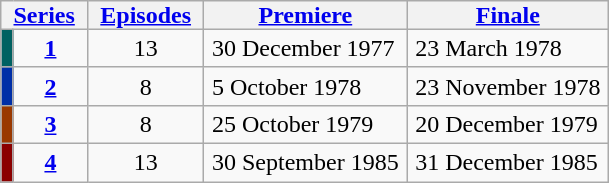<table class="wikitable">
<tr>
<th style="padding: 0px 8px" colspan="2"><a href='#'>Series</a></th>
<th style="padding: 0px 8px"><a href='#'>Episodes</a></th>
<th style="padding: 0px 8px"><a href='#'>Premiere</a></th>
<th style="padding: 0px 8px"><a href='#'>Finale</a></th>
</tr>
<tr>
<td style="width: 1px" bgcolor="006161"></td>
<td align="center"><strong><a href='#'>1</a></strong></td>
<td align="center">13</td>
<td style="padding: 0px 5px">30 December 1977</td>
<td style="padding: 0px 5px">23 March 1978</td>
</tr>
<tr>
<td style="width: 1px" bgcolor="002FA7"></td>
<td align="center"><strong><a href='#'>2</a></strong></td>
<td align="center">8</td>
<td style="padding: 0px 5px">5 October 1978</td>
<td style="padding: 0px 5px">23 November 1978</td>
</tr>
<tr>
<td style="width: 1px" bgcolor="9A3800"></td>
<td align="center"><strong><a href='#'>3</a></strong></td>
<td align="center">8</td>
<td style="padding: 0px 5px">25 October 1979</td>
<td style="padding: 0px 5px">20 December 1979</td>
</tr>
<tr>
<td style="width: 1px" bgcolor="8B0000"></td>
<td align="center"><strong><a href='#'>4</a></strong></td>
<td align="center">13</td>
<td style="padding: 0px 5px">30 September 1985</td>
<td style="padding: 0px 5px">31 December 1985</td>
</tr>
</table>
